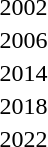<table>
<tr>
<td>2002</td>
<td></td>
<td></td>
<td></td>
</tr>
<tr>
<td>2006<br></td>
<td></td>
<td></td>
<td></td>
</tr>
<tr>
<td>2014<br></td>
<td></td>
<td></td>
<td></td>
</tr>
<tr>
<td>2018<br></td>
<td></td>
<td></td>
<td></td>
</tr>
<tr>
<td>2022<br></td>
<td></td>
<td></td>
<td></td>
</tr>
</table>
